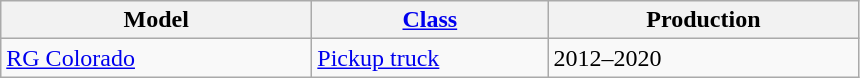<table class="wikitable">
<tr>
<th style="width:200px;">Model</th>
<th style="width:150px;"><a href='#'>Class</a></th>
<th style="width:200px;">Production</th>
</tr>
<tr>
<td valign="top"><a href='#'>RG Colorado</a></td>
<td valign="top"><a href='#'>Pickup truck</a></td>
<td valign="top">2012–2020</td>
</tr>
</table>
